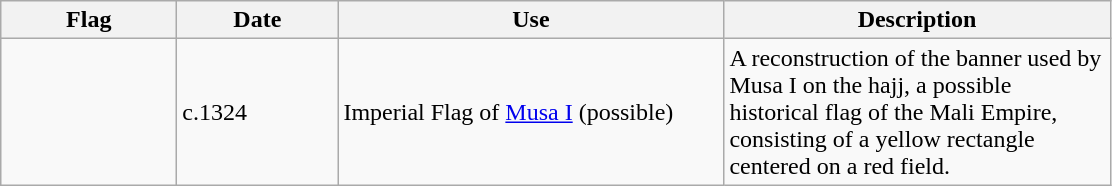<table class="wikitable">
<tr>
<th style="width:110px;">Flag</th>
<th style="width:100px;">Date</th>
<th style="width:250px;">Use</th>
<th style="width:250px;">Description</th>
</tr>
<tr>
<td></td>
<td>c.1324</td>
<td>Imperial Flag of <a href='#'>Musa I</a> (possible)</td>
<td>A reconstruction of the banner used by Musa I on the hajj, a possible historical flag of the Mali Empire, consisting of a yellow rectangle centered on a red field.</td>
</tr>
</table>
